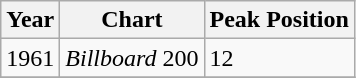<table class="wikitable">
<tr>
<th align="left">Year</th>
<th align="left">Chart</th>
<th align="left">Peak Position</th>
</tr>
<tr>
<td align="left">1961</td>
<td align="left"><em>Billboard</em> 200</td>
<td align="left">12</td>
</tr>
<tr>
</tr>
</table>
